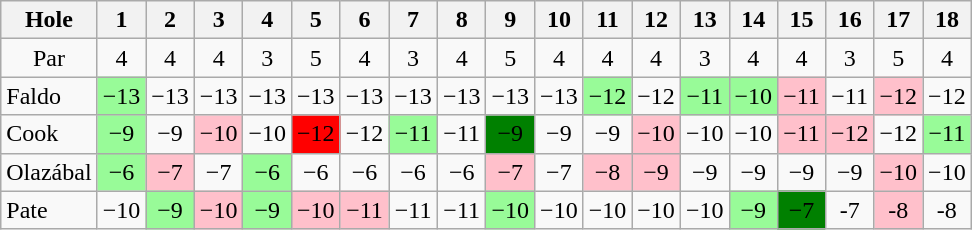<table class="wikitable" style="text-align:center">
<tr>
<th>Hole</th>
<th>1</th>
<th>2</th>
<th>3</th>
<th>4</th>
<th>5</th>
<th>6</th>
<th>7</th>
<th>8</th>
<th>9</th>
<th>10</th>
<th>11</th>
<th>12</th>
<th>13</th>
<th>14</th>
<th>15</th>
<th>16</th>
<th>17</th>
<th>18</th>
</tr>
<tr>
<td>Par</td>
<td>4</td>
<td>4</td>
<td>4</td>
<td>3</td>
<td>5</td>
<td>4</td>
<td>3</td>
<td>4</td>
<td>5</td>
<td>4</td>
<td>4</td>
<td>4</td>
<td>3</td>
<td>4</td>
<td>4</td>
<td>3</td>
<td>5</td>
<td>4</td>
</tr>
<tr>
<td align=left> Faldo</td>
<td style="background: PaleGreen;">−13</td>
<td>−13</td>
<td>−13</td>
<td>−13</td>
<td>−13</td>
<td>−13</td>
<td>−13</td>
<td>−13</td>
<td>−13</td>
<td>−13</td>
<td style="background: PaleGreen;">−12</td>
<td>−12</td>
<td style="background: PaleGreen;">−11</td>
<td style="background: PaleGreen;">−10</td>
<td style="background: Pink;">−11</td>
<td>−11</td>
<td style="background: Pink;">−12</td>
<td>−12</td>
</tr>
<tr>
<td align=left> Cook</td>
<td style="background: PaleGreen;">−9</td>
<td>−9</td>
<td style="background: Pink;">−10</td>
<td>−10</td>
<td style="background: Red;">−12</td>
<td>−12</td>
<td style="background: PaleGreen;">−11</td>
<td>−11</td>
<td style="background: Green;">−9</td>
<td>−9</td>
<td>−9</td>
<td style="background: Pink;">−10</td>
<td>−10</td>
<td>−10</td>
<td style="background: Pink;">−11</td>
<td style="background: Pink;">−12</td>
<td>−12</td>
<td style="background: PaleGreen;">−11</td>
</tr>
<tr>
<td align=left> Olazábal</td>
<td style="background: PaleGreen;">−6</td>
<td style="background: Pink;">−7</td>
<td>−7</td>
<td style="background: PaleGreen;">−6</td>
<td>−6</td>
<td>−6</td>
<td>−6</td>
<td>−6</td>
<td style="background: Pink;">−7</td>
<td>−7</td>
<td style="background: Pink;">−8</td>
<td style="background: Pink;">−9</td>
<td>−9</td>
<td>−9</td>
<td>−9</td>
<td>−9</td>
<td style="background: Pink;">−10</td>
<td>−10</td>
</tr>
<tr>
<td align=left> Pate</td>
<td>−10</td>
<td style="background: PaleGreen;">−9</td>
<td style="background: Pink;">−10</td>
<td style="background: PaleGreen;">−9</td>
<td style="background: Pink;">−10</td>
<td style="background: Pink;">−11</td>
<td>−11</td>
<td>−11</td>
<td style="background: PaleGreen;">−10</td>
<td>−10</td>
<td>−10</td>
<td>−10</td>
<td>−10</td>
<td style="background: PaleGreen;">−9</td>
<td style="background: Green;">−7</td>
<td>-7</td>
<td style="background: Pink;">-8</td>
<td>-8</td>
</tr>
</table>
